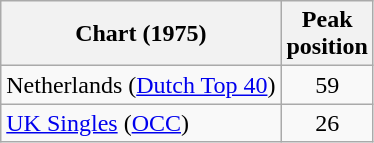<table class="wikitable sortable" style=margin-bottom:0;>
<tr>
<th scope="col">Chart (1975)</th>
<th scope="col">Peak<br>position</th>
</tr>
<tr>
<td>Netherlands (<a href='#'>Dutch Top 40</a>)</td>
<td style="text-align:center;">59</td>
</tr>
<tr>
<td><a href='#'>UK Singles</a> (<a href='#'>OCC</a>)</td>
<td style="text-align:center;">26</td>
</tr>
</table>
